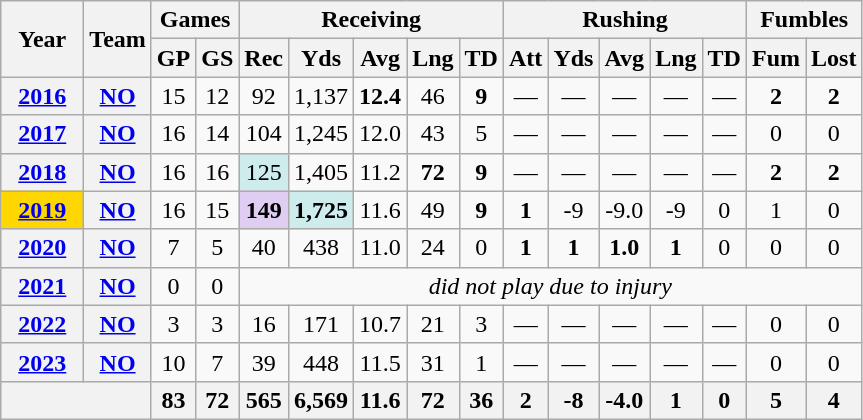<table class="wikitable" style="text-align:center;">
<tr>
<th rowspan="2">Year</th>
<th rowspan="2">Team</th>
<th colspan="2">Games</th>
<th colspan="5">Receiving</th>
<th colspan="5">Rushing</th>
<th colspan="2">Fumbles</th>
</tr>
<tr>
<th>GP</th>
<th>GS</th>
<th>Rec</th>
<th>Yds</th>
<th>Avg</th>
<th>Lng</th>
<th>TD</th>
<th>Att</th>
<th>Yds</th>
<th>Avg</th>
<th>Lng</th>
<th>TD</th>
<th>Fum</th>
<th>Lost</th>
</tr>
<tr>
<th><a href='#'>2016</a></th>
<th><a href='#'>NO</a></th>
<td>15</td>
<td>12</td>
<td>92</td>
<td>1,137</td>
<td><strong>12.4</strong></td>
<td>46</td>
<td><strong>9</strong></td>
<td>—</td>
<td>—</td>
<td>—</td>
<td>—</td>
<td>—</td>
<td><strong>2</strong></td>
<td><strong>2</strong></td>
</tr>
<tr>
<th><a href='#'>2017</a></th>
<th><a href='#'>NO</a></th>
<td>16</td>
<td>14</td>
<td>104</td>
<td>1,245</td>
<td>12.0</td>
<td>43</td>
<td>5</td>
<td>—</td>
<td>—</td>
<td>—</td>
<td>—</td>
<td>—</td>
<td>0</td>
<td>0</td>
</tr>
<tr>
<th><a href='#'>2018</a></th>
<th><a href='#'>NO</a></th>
<td>16</td>
<td>16</td>
<td style="background:#cfecec;">125</td>
<td>1,405</td>
<td>11.2</td>
<td><strong>72</strong></td>
<td><strong>9</strong></td>
<td>—</td>
<td>—</td>
<td>—</td>
<td>—</td>
<td>—</td>
<td><strong>2</strong></td>
<td><strong>2</strong></td>
</tr>
<tr>
<th style="background:#ffd700; width:3em;"><a href='#'>2019</a></th>
<th><a href='#'>NO</a></th>
<td>16</td>
<td>15</td>
<td style="background:#e0cef2;"><strong>149</strong></td>
<td style="background:#cfecec;"><strong>1,725</strong></td>
<td>11.6</td>
<td>49</td>
<td><strong>9</strong></td>
<td><strong>1</strong></td>
<td>-9</td>
<td>-9.0</td>
<td>-9</td>
<td>0</td>
<td>1</td>
<td>0</td>
</tr>
<tr>
<th><a href='#'>2020</a></th>
<th><a href='#'>NO</a></th>
<td>7</td>
<td>5</td>
<td>40</td>
<td>438</td>
<td>11.0</td>
<td>24</td>
<td>0</td>
<td><strong>1</strong></td>
<td><strong>1</strong></td>
<td><strong>1.0</strong></td>
<td><strong>1</strong></td>
<td>0</td>
<td>0</td>
<td>0</td>
</tr>
<tr>
<th><a href='#'>2021</a></th>
<th><a href='#'>NO</a></th>
<td>0</td>
<td>0</td>
<td colspan="12"><em>did not play due to injury</em></td>
</tr>
<tr>
<th><a href='#'>2022</a></th>
<th><a href='#'>NO</a></th>
<td>3</td>
<td>3</td>
<td>16</td>
<td>171</td>
<td>10.7</td>
<td>21</td>
<td>3</td>
<td>—</td>
<td>—</td>
<td>—</td>
<td>—</td>
<td>—</td>
<td>0</td>
<td>0</td>
</tr>
<tr>
<th><a href='#'>2023</a></th>
<th><a href='#'>NO</a></th>
<td>10</td>
<td>7</td>
<td>39</td>
<td>448</td>
<td>11.5</td>
<td>31</td>
<td>1</td>
<td>—</td>
<td>—</td>
<td>—</td>
<td>—</td>
<td>—</td>
<td>0</td>
<td>0</td>
</tr>
<tr>
<th colspan="2"></th>
<th>83</th>
<th>72</th>
<th>565</th>
<th>6,569</th>
<th>11.6</th>
<th>72</th>
<th>36</th>
<th>2</th>
<th>-8</th>
<th>-4.0</th>
<th>1</th>
<th>0</th>
<th>5</th>
<th>4</th>
</tr>
</table>
